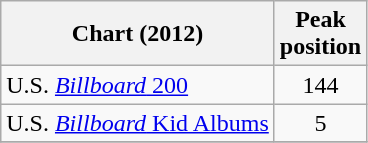<table class="wikitable sortable">
<tr>
<th>Chart (2012)</th>
<th>Peak<br>position</th>
</tr>
<tr>
<td>U.S. <a href='#'><em>Billboard</em> 200</a></td>
<td align="center">144</td>
</tr>
<tr>
<td>U.S. <a href='#'><em>Billboard</em> Kid Albums</a></td>
<td align="center">5</td>
</tr>
<tr>
</tr>
</table>
